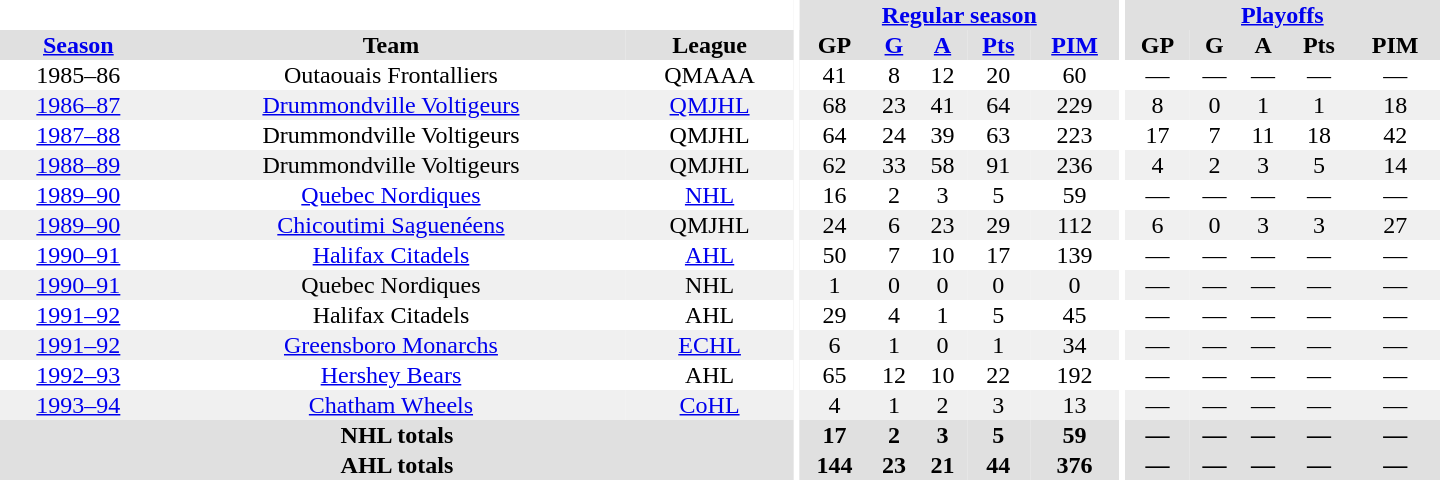<table border="0" cellpadding="1" cellspacing="0" style="text-align:center; width:60em">
<tr bgcolor="#e0e0e0">
<th colspan="3" bgcolor="#ffffff"></th>
<th rowspan="99" bgcolor="#ffffff"></th>
<th colspan="5"><a href='#'>Regular season</a></th>
<th rowspan="99" bgcolor="#ffffff"></th>
<th colspan="5"><a href='#'>Playoffs</a></th>
</tr>
<tr bgcolor="#e0e0e0">
<th><a href='#'>Season</a></th>
<th>Team</th>
<th>League</th>
<th>GP</th>
<th><a href='#'>G</a></th>
<th><a href='#'>A</a></th>
<th><a href='#'>Pts</a></th>
<th><a href='#'>PIM</a></th>
<th>GP</th>
<th>G</th>
<th>A</th>
<th>Pts</th>
<th>PIM</th>
</tr>
<tr>
<td>1985–86</td>
<td>Outaouais Frontalliers</td>
<td>QMAAA</td>
<td>41</td>
<td>8</td>
<td>12</td>
<td>20</td>
<td>60</td>
<td>—</td>
<td>—</td>
<td>—</td>
<td>—</td>
<td>—</td>
</tr>
<tr style="background:#f0f0f0;">
<td><a href='#'>1986–87</a></td>
<td><a href='#'>Drummondville Voltigeurs</a></td>
<td><a href='#'>QMJHL</a></td>
<td>68</td>
<td>23</td>
<td>41</td>
<td>64</td>
<td>229</td>
<td>8</td>
<td>0</td>
<td>1</td>
<td>1</td>
<td>18</td>
</tr>
<tr>
<td><a href='#'>1987–88</a></td>
<td>Drummondville Voltigeurs</td>
<td>QMJHL</td>
<td>64</td>
<td>24</td>
<td>39</td>
<td>63</td>
<td>223</td>
<td>17</td>
<td>7</td>
<td>11</td>
<td>18</td>
<td>42</td>
</tr>
<tr style="background:#f0f0f0;">
<td><a href='#'>1988–89</a></td>
<td>Drummondville Voltigeurs</td>
<td>QMJHL</td>
<td>62</td>
<td>33</td>
<td>58</td>
<td>91</td>
<td>236</td>
<td>4</td>
<td>2</td>
<td>3</td>
<td>5</td>
<td>14</td>
</tr>
<tr>
<td><a href='#'>1989–90</a></td>
<td><a href='#'>Quebec Nordiques</a></td>
<td><a href='#'>NHL</a></td>
<td>16</td>
<td>2</td>
<td>3</td>
<td>5</td>
<td>59</td>
<td>—</td>
<td>—</td>
<td>—</td>
<td>—</td>
<td>—</td>
</tr>
<tr style="background:#f0f0f0;">
<td><a href='#'>1989–90</a></td>
<td><a href='#'>Chicoutimi Saguenéens</a></td>
<td>QMJHL</td>
<td>24</td>
<td>6</td>
<td>23</td>
<td>29</td>
<td>112</td>
<td>6</td>
<td>0</td>
<td>3</td>
<td>3</td>
<td>27</td>
</tr>
<tr>
<td><a href='#'>1990–91</a></td>
<td><a href='#'>Halifax Citadels</a></td>
<td><a href='#'>AHL</a></td>
<td>50</td>
<td>7</td>
<td>10</td>
<td>17</td>
<td>139</td>
<td>—</td>
<td>—</td>
<td>—</td>
<td>—</td>
<td>—</td>
</tr>
<tr style="background:#f0f0f0;">
<td><a href='#'>1990–91</a></td>
<td>Quebec Nordiques</td>
<td>NHL</td>
<td>1</td>
<td>0</td>
<td>0</td>
<td>0</td>
<td>0</td>
<td>—</td>
<td>—</td>
<td>—</td>
<td>—</td>
<td>—</td>
</tr>
<tr>
<td><a href='#'>1991–92</a></td>
<td>Halifax Citadels</td>
<td>AHL</td>
<td>29</td>
<td>4</td>
<td>1</td>
<td>5</td>
<td>45</td>
<td>—</td>
<td>—</td>
<td>—</td>
<td>—</td>
<td>—</td>
</tr>
<tr style="background:#f0f0f0;">
<td><a href='#'>1991–92</a></td>
<td><a href='#'>Greensboro Monarchs</a></td>
<td><a href='#'>ECHL</a></td>
<td>6</td>
<td>1</td>
<td>0</td>
<td>1</td>
<td>34</td>
<td>—</td>
<td>—</td>
<td>—</td>
<td>—</td>
<td>—</td>
</tr>
<tr>
<td><a href='#'>1992–93</a></td>
<td><a href='#'>Hershey Bears</a></td>
<td>AHL</td>
<td>65</td>
<td>12</td>
<td>10</td>
<td>22</td>
<td>192</td>
<td>—</td>
<td>—</td>
<td>—</td>
<td>—</td>
<td>—</td>
</tr>
<tr style="background:#f0f0f0;">
<td><a href='#'>1993–94</a></td>
<td><a href='#'>Chatham Wheels</a></td>
<td><a href='#'>CoHL</a></td>
<td>4</td>
<td>1</td>
<td>2</td>
<td>3</td>
<td>13</td>
<td>—</td>
<td>—</td>
<td>—</td>
<td>—</td>
<td>—</td>
</tr>
<tr style="background:#e0e0e0;">
<th colspan="3">NHL totals</th>
<th>17</th>
<th>2</th>
<th>3</th>
<th>5</th>
<th>59</th>
<th>—</th>
<th>—</th>
<th>—</th>
<th>—</th>
<th>—</th>
</tr>
<tr style="background:#e0e0e0;">
<th colspan="3">AHL totals</th>
<th>144</th>
<th>23</th>
<th>21</th>
<th>44</th>
<th>376</th>
<th>—</th>
<th>—</th>
<th>—</th>
<th>—</th>
<th>—</th>
</tr>
</table>
